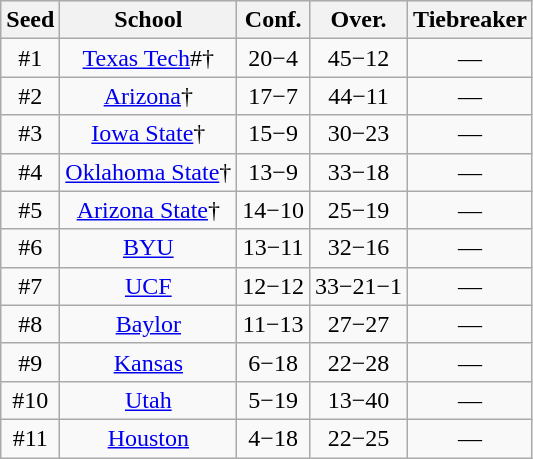<table class="wikitable" style="text-align: center;">
<tr bgcolor="#efefef">
<th>Seed</th>
<th>School</th>
<th>Conf.</th>
<th>Over.</th>
<th>Tiebreaker</th>
</tr>
<tr>
<td>#1</td>
<td><a href='#'>Texas Tech</a>#†</td>
<td>20−4</td>
<td>45−12</td>
<td>―</td>
</tr>
<tr>
<td>#2</td>
<td><a href='#'>Arizona</a>†</td>
<td>17−7</td>
<td>44−11</td>
<td>―</td>
</tr>
<tr>
<td>#3</td>
<td><a href='#'>Iowa State</a>†</td>
<td>15−9</td>
<td>30−23</td>
<td>―</td>
</tr>
<tr>
<td>#4</td>
<td><a href='#'>Oklahoma State</a>†</td>
<td>13−9</td>
<td>33−18</td>
<td>―</td>
</tr>
<tr>
<td>#5</td>
<td><a href='#'>Arizona State</a>†</td>
<td>14−10</td>
<td>25−19</td>
<td>―</td>
</tr>
<tr>
<td>#6</td>
<td><a href='#'>BYU</a></td>
<td>13−11</td>
<td>32−16</td>
<td>―</td>
</tr>
<tr>
<td>#7</td>
<td><a href='#'>UCF</a></td>
<td>12−12</td>
<td>33−21−1</td>
<td>―</td>
</tr>
<tr>
<td>#8</td>
<td><a href='#'>Baylor</a></td>
<td>11−13</td>
<td>27−27</td>
<td>―</td>
</tr>
<tr>
<td>#9</td>
<td><a href='#'>Kansas</a></td>
<td>6−18</td>
<td>22−28</td>
<td>―</td>
</tr>
<tr>
<td>#10</td>
<td><a href='#'>Utah</a></td>
<td>5−19</td>
<td>13−40</td>
<td>―</td>
</tr>
<tr>
<td>#11</td>
<td><a href='#'>Houston</a></td>
<td>4−18</td>
<td>22−25</td>
<td>―</td>
</tr>
</table>
